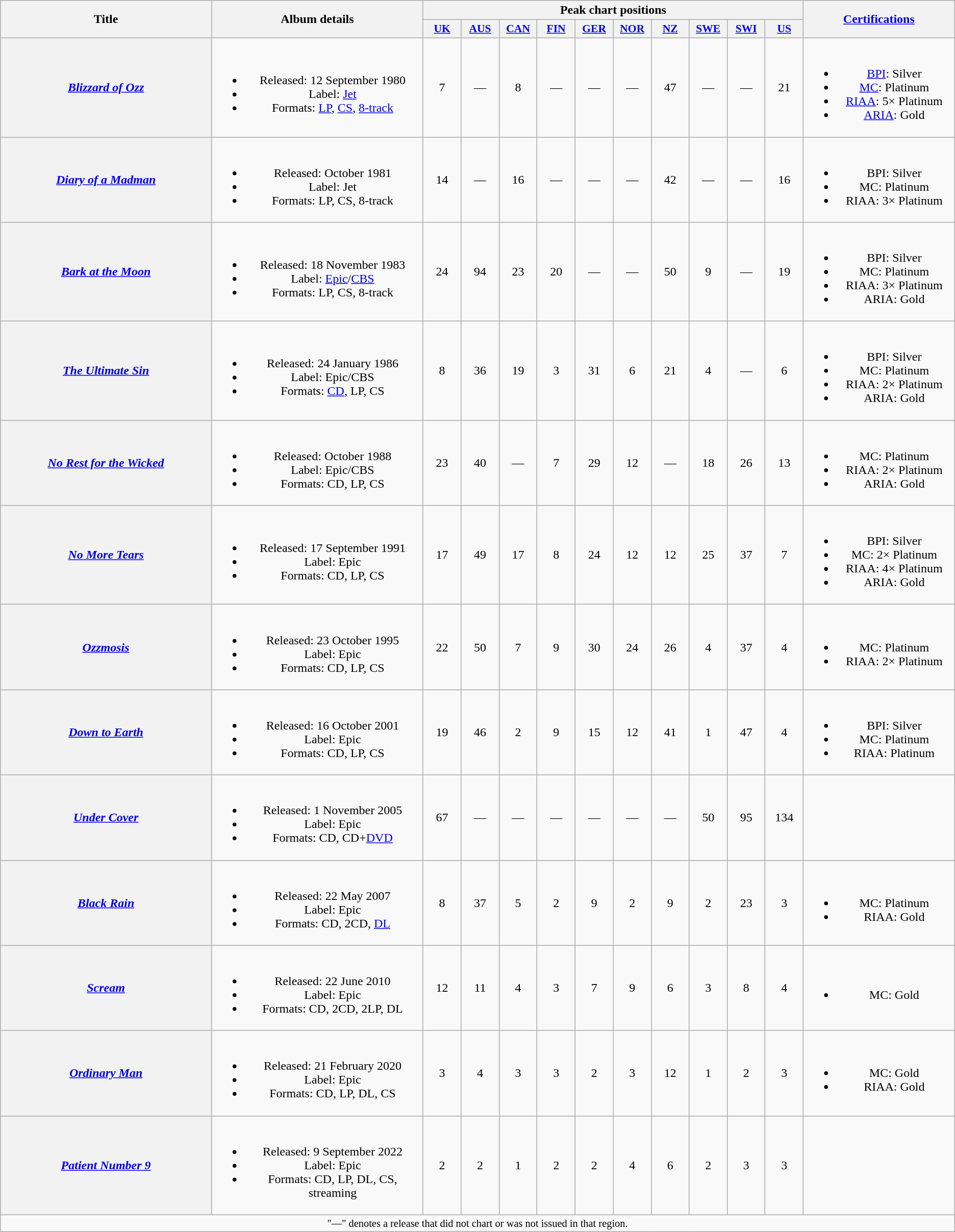<table class="wikitable plainrowheaders" style="text-align:center;">
<tr>
<th scope="col" rowspan="2" style="width:17em;">Title</th>
<th scope="col" rowspan="2" style="width:17em;">Album details</th>
<th scope="col" colspan="10">Peak chart positions</th>
<th scope="col" rowspan="2" style="width:12em;"><a href='#'>Certifications</a></th>
</tr>
<tr>
<th scope="col" style="width:3em;font-size:90%;"><a href='#'>UK</a><br></th>
<th scope="col" style="width:3em;font-size:90%;"><a href='#'>AUS</a><br></th>
<th scope="col" style="width:3em;font-size:90%;"><a href='#'>CAN</a><br></th>
<th scope="col" style="width:3em;font-size:90%;"><a href='#'>FIN</a><br></th>
<th scope="col" style="width:3em;font-size:90%;"><a href='#'>GER</a><br></th>
<th scope="col" style="width:3em;font-size:90%;"><a href='#'>NOR</a><br></th>
<th scope="col" style="width:3em;font-size:90%;"><a href='#'>NZ</a><br></th>
<th scope="col" style="width:3em;font-size:90%;"><a href='#'>SWE</a><br></th>
<th scope="col" style="width:3em;font-size:90%;"><a href='#'>SWI</a><br></th>
<th scope="col" style="width:3em;font-size:90%;"><a href='#'>US</a><br></th>
</tr>
<tr>
<th scope="row"><em><a href='#'>Blizzard of Ozz</a></em></th>
<td><br><ul><li>Released: 12 September 1980</li><li>Label: <a href='#'>Jet</a></li><li>Formats: <a href='#'>LP</a>, <a href='#'>CS</a>, <a href='#'>8-track</a></li></ul></td>
<td>7</td>
<td>—</td>
<td>8</td>
<td>—</td>
<td>—</td>
<td>—</td>
<td>47</td>
<td>—</td>
<td>—</td>
<td>21</td>
<td><br><ul><li><a href='#'>BPI</a>: Silver</li><li><a href='#'>MC</a>: Platinum</li><li><a href='#'>RIAA</a>: 5× Platinum</li><li><a href='#'>ARIA</a>: Gold</li></ul></td>
</tr>
<tr>
<th scope="row"><em><a href='#'>Diary of a Madman</a></em></th>
<td><br><ul><li>Released: October 1981</li><li>Label: Jet</li><li>Formats: LP, CS, 8-track</li></ul></td>
<td>14</td>
<td>—</td>
<td>16</td>
<td>—</td>
<td>—</td>
<td>—</td>
<td>42</td>
<td>—</td>
<td>—</td>
<td>16</td>
<td><br><ul><li>BPI: Silver</li><li>MC: Platinum</li><li>RIAA: 3× Platinum</li></ul></td>
</tr>
<tr>
<th scope="row"><em><a href='#'>Bark at the Moon</a></em></th>
<td><br><ul><li>Released: 18 November 1983</li><li>Label: <a href='#'>Epic</a>/<a href='#'>CBS</a></li><li>Formats: LP, CS, 8-track</li></ul></td>
<td>24</td>
<td>94</td>
<td>23</td>
<td>20</td>
<td>—</td>
<td>—</td>
<td>50</td>
<td>9</td>
<td>—</td>
<td>19</td>
<td><br><ul><li>BPI: Silver</li><li>MC: Platinum</li><li>RIAA: 3× Platinum</li><li>ARIA: Gold</li></ul></td>
</tr>
<tr>
<th scope="row"><em><a href='#'>The Ultimate Sin</a></em></th>
<td><br><ul><li>Released: 24 January 1986</li><li>Label: Epic/CBS</li><li>Formats: <a href='#'>CD</a>, LP, CS</li></ul></td>
<td>8</td>
<td>36</td>
<td>19</td>
<td>3</td>
<td>31</td>
<td>6</td>
<td>21</td>
<td>4</td>
<td>—</td>
<td>6</td>
<td><br><ul><li>BPI: Silver</li><li>MC: Platinum</li><li>RIAA: 2× Platinum</li><li>ARIA: Gold</li></ul></td>
</tr>
<tr>
<th scope="row"><em><a href='#'>No Rest for the Wicked</a></em></th>
<td><br><ul><li>Released: October 1988</li><li>Label: Epic/CBS</li><li>Formats: CD, LP, CS</li></ul></td>
<td>23</td>
<td>40</td>
<td>—</td>
<td>7</td>
<td>29</td>
<td>12</td>
<td>—</td>
<td>18</td>
<td>26</td>
<td>13</td>
<td><br><ul><li>MC: Platinum</li><li>RIAA: 2× Platinum</li><li>ARIA: Gold</li></ul></td>
</tr>
<tr>
<th scope="row"><em><a href='#'>No More Tears</a></em></th>
<td><br><ul><li>Released: 17 September 1991</li><li>Label: Epic</li><li>Formats: CD, LP, CS</li></ul></td>
<td>17</td>
<td>49</td>
<td>17</td>
<td>8</td>
<td>24</td>
<td>12</td>
<td>12</td>
<td>25</td>
<td>37</td>
<td>7</td>
<td><br><ul><li>BPI: Silver</li><li>MC: 2× Platinum</li><li>RIAA: 4× Platinum</li><li>ARIA: Gold</li></ul></td>
</tr>
<tr>
<th scope="row"><em><a href='#'>Ozzmosis</a></em></th>
<td><br><ul><li>Released: 23 October 1995</li><li>Label: Epic</li><li>Formats: CD, LP, CS</li></ul></td>
<td>22</td>
<td>50</td>
<td>7</td>
<td>9</td>
<td>30</td>
<td>24</td>
<td>26</td>
<td>4</td>
<td>37</td>
<td>4</td>
<td><br><ul><li>MC: Platinum</li><li>RIAA: 2× Platinum</li></ul></td>
</tr>
<tr>
<th scope="row"><em><a href='#'>Down to Earth</a></em></th>
<td><br><ul><li>Released: 16 October 2001</li><li>Label: Epic</li><li>Formats: CD, LP, CS</li></ul></td>
<td>19</td>
<td>46</td>
<td>2</td>
<td>9</td>
<td>15</td>
<td>12</td>
<td>41</td>
<td>1</td>
<td>47</td>
<td>4</td>
<td><br><ul><li>BPI: Silver</li><li>MC: Platinum</li><li>RIAA: Platinum</li></ul></td>
</tr>
<tr>
<th scope="row"><em><a href='#'>Under Cover</a></em></th>
<td><br><ul><li>Released: 1 November 2005</li><li>Label: Epic</li><li>Formats: CD, CD+<a href='#'>DVD</a></li></ul></td>
<td>67</td>
<td>—</td>
<td>—</td>
<td>—</td>
<td>—</td>
<td>—</td>
<td>—</td>
<td>50</td>
<td>95</td>
<td>134</td>
<td></td>
</tr>
<tr>
<th scope="row"><em><a href='#'>Black Rain</a></em></th>
<td><br><ul><li>Released: 22 May 2007</li><li>Label: Epic</li><li>Formats: CD, 2CD, <a href='#'>DL</a></li></ul></td>
<td>8</td>
<td>37</td>
<td>5</td>
<td>2</td>
<td>9</td>
<td>2</td>
<td>9</td>
<td>2</td>
<td>23</td>
<td>3</td>
<td><br><ul><li>MC: Platinum</li><li>RIAA: Gold</li></ul></td>
</tr>
<tr>
<th scope="row"><em><a href='#'>Scream</a></em></th>
<td><br><ul><li>Released: 22 June 2010</li><li>Label: Epic</li><li>Formats: CD, 2CD, 2LP, DL</li></ul></td>
<td>12</td>
<td>11</td>
<td>4</td>
<td>3</td>
<td>7</td>
<td>9</td>
<td>6</td>
<td>3</td>
<td>8</td>
<td>4</td>
<td><br><ul><li>MC: Gold</li></ul></td>
</tr>
<tr>
<th scope="row"><em><a href='#'>Ordinary Man</a></em></th>
<td><br><ul><li>Released: 21 February 2020</li><li>Label: Epic</li><li>Formats: CD, LP, DL, CS</li></ul></td>
<td>3</td>
<td>4</td>
<td>3</td>
<td>3</td>
<td>2</td>
<td>3</td>
<td>12</td>
<td>1</td>
<td>2</td>
<td>3</td>
<td><br><ul><li>MC: Gold</li><li>RIAA: Gold</li></ul></td>
</tr>
<tr>
<th scope="row"><em><a href='#'>Patient Number 9</a></em></th>
<td><br><ul><li>Released: 9 September 2022</li><li>Label: Epic</li><li>Formats: CD, LP, DL, CS, streaming</li></ul></td>
<td>2</td>
<td>2</td>
<td>1</td>
<td>2</td>
<td>2</td>
<td>4</td>
<td>6</td>
<td>2</td>
<td>3</td>
<td>3</td>
<td></td>
</tr>
<tr>
<td colspan="13" style="font-size: 85%">"—" denotes a release that did not chart or was not issued in that region.</td>
</tr>
</table>
